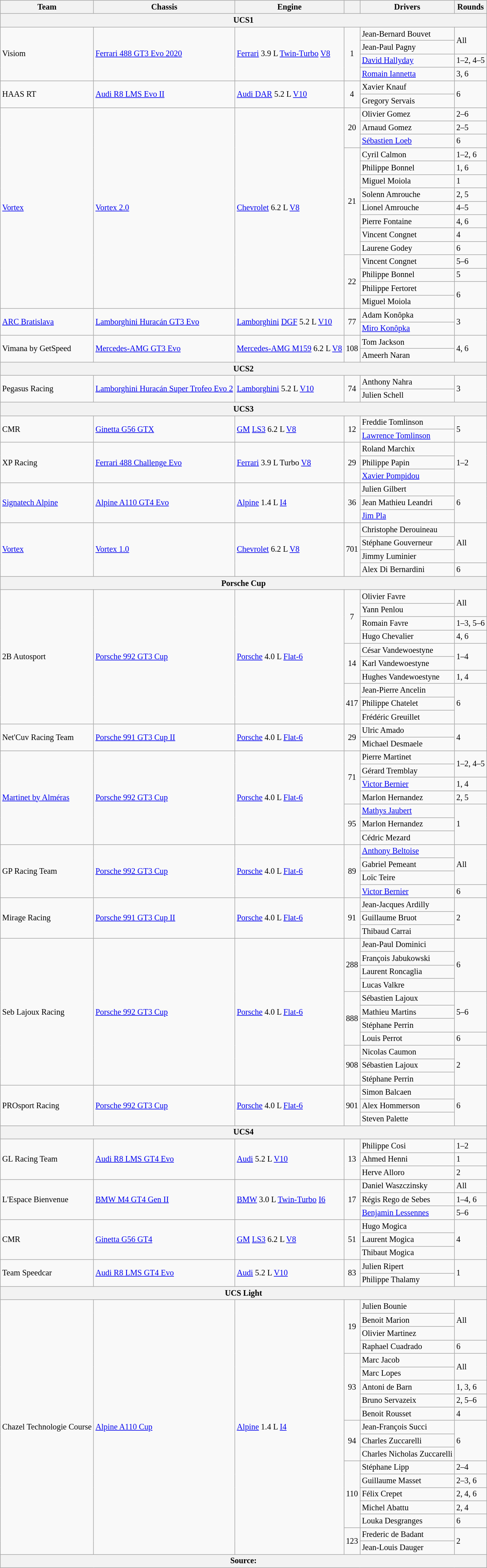<table class="wikitable" style="font-size: 85%;">
<tr>
<th>Team</th>
<th>Chassis</th>
<th>Engine</th>
<th></th>
<th>Drivers</th>
<th>Rounds</th>
</tr>
<tr>
<th colspan=6>UCS1</th>
</tr>
<tr>
<td rowspan=4> Visiom</td>
<td rowspan=4><a href='#'>Ferrari 488 GT3 Evo 2020</a></td>
<td rowspan=4><a href='#'>Ferrari</a> 3.9 L <a href='#'>Twin-Turbo</a> <a href='#'>V8</a></td>
<td rowspan=4 align="center">1</td>
<td> Jean-Bernard Bouvet</td>
<td rowspan=2>All</td>
</tr>
<tr>
<td> Jean-Paul Pagny</td>
</tr>
<tr>
<td> <a href='#'>David Hallyday</a></td>
<td>1–2, 4–5</td>
</tr>
<tr>
<td> <a href='#'>Romain Iannetta</a></td>
<td>3, 6</td>
</tr>
<tr>
<td rowspan=2> HAAS RT</td>
<td rowspan=2><a href='#'>Audi R8 LMS Evo II</a></td>
<td rowspan=2><a href='#'>Audi DAR</a> 5.2 L <a href='#'>V10</a></td>
<td rowspan=2 align="center">4</td>
<td> Xavier Knauf</td>
<td rowspan=2>6</td>
</tr>
<tr>
<td> Gregory Servais</td>
</tr>
<tr>
<td rowspan=15> <a href='#'>Vortex</a></td>
<td rowspan=15><a href='#'>Vortex 2.0</a></td>
<td rowspan=15><a href='#'>Chevrolet</a> 6.2 L <a href='#'>V8</a></td>
<td rowspan=3 align=center>20</td>
<td> Olivier Gomez</td>
<td>2–6</td>
</tr>
<tr>
<td> Arnaud Gomez</td>
<td>2–5</td>
</tr>
<tr>
<td> <a href='#'>Sébastien Loeb</a></td>
<td>6</td>
</tr>
<tr>
<td rowspan=8 align=center>21</td>
<td> Cyril Calmon</td>
<td>1–2, 6</td>
</tr>
<tr>
<td> Philippe Bonnel</td>
<td>1, 6</td>
</tr>
<tr>
<td> Miguel Moiola</td>
<td>1</td>
</tr>
<tr>
<td> Solenn Amrouche</td>
<td>2, 5</td>
</tr>
<tr>
<td> Lionel Amrouche</td>
<td>4–5</td>
</tr>
<tr>
<td> Pierre Fontaine</td>
<td>4, 6</td>
</tr>
<tr>
<td> Vincent Congnet</td>
<td>4</td>
</tr>
<tr>
<td> Laurene Godey</td>
<td>6</td>
</tr>
<tr>
<td rowspan=4 align=center>22</td>
<td> Vincent Congnet</td>
<td>5–6</td>
</tr>
<tr>
<td> Philippe Bonnel</td>
<td>5</td>
</tr>
<tr>
<td> Philippe Fertoret</td>
<td rowspan=2>6</td>
</tr>
<tr>
<td> Miguel Moiola</td>
</tr>
<tr>
<td rowspan=2> <a href='#'>ARC Bratislava</a></td>
<td rowspan=2><a href='#'>Lamborghini Huracán GT3 Evo</a></td>
<td rowspan=2><a href='#'>Lamborghini</a> <a href='#'>DGF</a> 5.2 L <a href='#'>V10</a></td>
<td rowspan=2 align="center">77</td>
<td> Adam Konôpka</td>
<td rowspan=2>3</td>
</tr>
<tr>
<td> <a href='#'>Miro Konôpka</a></td>
</tr>
<tr>
<td rowspan=2> Vimana by GetSpeed</td>
<td rowspan=2><a href='#'>Mercedes-AMG GT3 Evo</a></td>
<td rowspan=2><a href='#'>Mercedes-AMG M159</a> 6.2 L <a href='#'>V8</a></td>
<td rowspan=2 align=center>108</td>
<td> Tom Jackson</td>
<td rowspan=2>4, 6</td>
</tr>
<tr>
<td> Ameerh Naran</td>
</tr>
<tr>
<th colspan=6>UCS2</th>
</tr>
<tr>
<td rowspan=2> Pegasus Racing</td>
<td rowspan=2><a href='#'>Lamborghini Huracán Super Trofeo Evo 2</a></td>
<td rowspan=2><a href='#'>Lamborghini</a> 5.2 L <a href='#'>V10</a></td>
<td rowspan=2 align="center">74</td>
<td> Anthony Nahra</td>
<td rowspan=2>3</td>
</tr>
<tr>
<td> Julien Schell</td>
</tr>
<tr>
<th colspan=6>UCS3</th>
</tr>
<tr>
<td rowspan=2> CMR</td>
<td rowspan=2><a href='#'>Ginetta G56 GTX</a></td>
<td rowspan=2><a href='#'>GM</a> <a href='#'>LS3</a> 6.2 L <a href='#'>V8</a></td>
<td rowspan=2 align=center>12</td>
<td> Freddie Tomlinson</td>
<td rowspan=2>5</td>
</tr>
<tr>
<td> <a href='#'>Lawrence Tomlinson</a></td>
</tr>
<tr>
<td rowspan=3> XP Racing</td>
<td rowspan=3><a href='#'>Ferrari 488 Challenge Evo</a></td>
<td rowspan=3><a href='#'>Ferrari</a> 3.9 L Turbo <a href='#'>V8</a></td>
<td rowspan=3 align="center">29</td>
<td> Roland Marchix</td>
<td rowspan=3>1–2</td>
</tr>
<tr>
<td> Philippe Papin</td>
</tr>
<tr>
<td> <a href='#'>Xavier Pompidou</a></td>
</tr>
<tr>
<td rowspan=3> <a href='#'>Signatech Alpine</a></td>
<td rowspan=3><a href='#'>Alpine A110 GT4 Evo</a></td>
<td rowspan=3><a href='#'>Alpine</a> 1.4 L <a href='#'>I4</a></td>
<td rowspan=3 align=center>36</td>
<td> Julien Gilbert</td>
<td rowspan=3>6</td>
</tr>
<tr>
<td> Jean Mathieu Leandri</td>
</tr>
<tr>
<td> <a href='#'>Jim Pla</a></td>
</tr>
<tr>
<td rowspan=4> <a href='#'>Vortex</a></td>
<td rowspan=4><a href='#'>Vortex 1.0</a></td>
<td rowspan=4><a href='#'>Chevrolet</a> 6.2 L <a href='#'>V8</a></td>
<td rowspan=4 align=center>701</td>
<td> Christophe Derouineau</td>
<td rowspan=3>All</td>
</tr>
<tr>
<td> Stéphane Gouverneur</td>
</tr>
<tr>
<td> Jimmy Luminier</td>
</tr>
<tr>
<td> Alex Di Bernardini</td>
<td>6</td>
</tr>
<tr>
<th colspan=6>Porsche Cup</th>
</tr>
<tr>
<td rowspan=10> 2B Autosport</td>
<td rowspan=10><a href='#'>Porsche 992 GT3 Cup</a></td>
<td rowspan=10><a href='#'>Porsche</a> 4.0 L <a href='#'>Flat-6</a></td>
<td rowspan=4 align=center>7</td>
<td> Olivier Favre</td>
<td rowspan=2>All</td>
</tr>
<tr>
<td> Yann Penlou</td>
</tr>
<tr>
<td> Romain Favre</td>
<td>1–3, 5–6</td>
</tr>
<tr>
<td> Hugo Chevalier</td>
<td>4, 6</td>
</tr>
<tr>
<td rowspan=3 align=center>14</td>
<td> César Vandewoestyne</td>
<td rowspan=2>1–4</td>
</tr>
<tr>
<td> Karl Vandewoestyne</td>
</tr>
<tr>
<td> Hughes Vandewoestyne</td>
<td>1, 4</td>
</tr>
<tr>
<td rowspan=3 align=center>417</td>
<td> Jean-Pierre Ancelin</td>
<td rowspan=3>6</td>
</tr>
<tr>
<td> Philippe Chatelet</td>
</tr>
<tr>
<td> Frédéric Greuillet</td>
</tr>
<tr>
<td rowspan=2> Net'Cuv Racing Team</td>
<td rowspan=2><a href='#'>Porsche 991 GT3 Cup II</a></td>
<td rowspan=2><a href='#'>Porsche</a> 4.0 L <a href='#'>Flat-6</a></td>
<td rowspan=2 align=center>29</td>
<td> Ulric Amado</td>
<td rowspan=2>4</td>
</tr>
<tr>
<td> Michael Desmaele</td>
</tr>
<tr>
<td rowspan=7> <a href='#'>Martinet by Alméras</a></td>
<td rowspan=7><a href='#'>Porsche 992 GT3 Cup</a></td>
<td rowspan=7><a href='#'>Porsche</a> 4.0 L <a href='#'>Flat-6</a></td>
<td rowspan=4 align=center>71</td>
<td> Pierre Martinet</td>
<td rowspan=2>1–2, 4–5</td>
</tr>
<tr>
<td> Gérard Tremblay</td>
</tr>
<tr>
<td> <a href='#'>Victor Bernier</a></td>
<td>1, 4</td>
</tr>
<tr>
<td> Marlon Hernandez</td>
<td>2, 5</td>
</tr>
<tr>
<td rowspan=3 align=center>95</td>
<td> <a href='#'>Mathys Jaubert</a></td>
<td rowspan=3>1</td>
</tr>
<tr>
<td> Marlon Hernandez</td>
</tr>
<tr>
<td> Cédric Mezard</td>
</tr>
<tr>
<td rowspan=4> GP Racing Team</td>
<td rowspan=4><a href='#'>Porsche 992 GT3 Cup</a></td>
<td rowspan=4><a href='#'>Porsche</a> 4.0 L <a href='#'>Flat-6</a></td>
<td rowspan=4 align=center>89</td>
<td> <a href='#'>Anthony Beltoise</a></td>
<td rowspan=3>All</td>
</tr>
<tr>
<td> Gabriel Pemeant</td>
</tr>
<tr>
<td> Loïc Teire</td>
</tr>
<tr>
<td> <a href='#'>Victor Bernier</a></td>
<td>6</td>
</tr>
<tr>
<td rowspan=3> Mirage Racing</td>
<td rowspan=3><a href='#'>Porsche 991 GT3 Cup II</a></td>
<td rowspan=3><a href='#'>Porsche</a> 4.0 L <a href='#'>Flat-6</a></td>
<td rowspan=3 align=center>91</td>
<td> Jean-Jacques Ardilly</td>
<td rowspan=3>2</td>
</tr>
<tr>
<td> Guillaume Bruot</td>
</tr>
<tr>
<td> Thibaud Carrai</td>
</tr>
<tr>
<td rowspan=11> Seb Lajoux Racing</td>
<td rowspan=11><a href='#'>Porsche 992 GT3 Cup</a></td>
<td rowspan=11><a href='#'>Porsche</a> 4.0 L <a href='#'>Flat-6</a></td>
<td rowspan=4 align=center>288</td>
<td> Jean-Paul Dominici</td>
<td rowspan=4>6</td>
</tr>
<tr>
<td> François Jabukowski</td>
</tr>
<tr>
<td> Laurent Roncaglia</td>
</tr>
<tr>
<td> Lucas Valkre</td>
</tr>
<tr>
<td rowspan=4 align=center>888</td>
<td> Sébastien Lajoux</td>
<td rowspan=3>5–6</td>
</tr>
<tr>
<td> Mathieu Martins</td>
</tr>
<tr>
<td> Stéphane Perrin</td>
</tr>
<tr>
<td> Louis Perrot</td>
<td>6</td>
</tr>
<tr>
<td rowspan=3 align=center>908</td>
<td> Nicolas Caumon</td>
<td rowspan=3>2</td>
</tr>
<tr>
<td> Sébastien Lajoux</td>
</tr>
<tr>
<td> Stéphane Perrin</td>
</tr>
<tr>
<td rowspan=3> PROsport Racing</td>
<td rowspan=3><a href='#'>Porsche 992 GT3 Cup</a></td>
<td rowspan=3><a href='#'>Porsche</a> 4.0 L <a href='#'>Flat-6</a></td>
<td rowspan=3 align=center>901</td>
<td> Simon Balcaen</td>
<td rowspan=3>6</td>
</tr>
<tr>
<td> Alex Hommerson</td>
</tr>
<tr>
<td> Steven Palette</td>
</tr>
<tr>
<th colspan=6>UCS4</th>
</tr>
<tr>
<td rowspan=3> GL Racing Team</td>
<td rowspan=3><a href='#'>Audi R8 LMS GT4 Evo</a></td>
<td rowspan=3><a href='#'>Audi</a> 5.2 L <a href='#'>V10</a></td>
<td rowspan=3 align=center>13</td>
<td> Philippe Cosi</td>
<td>1–2</td>
</tr>
<tr>
<td> Ahmed Henni</td>
<td>1</td>
</tr>
<tr>
<td> Herve Alloro</td>
<td>2</td>
</tr>
<tr>
<td rowspan=3> L'Espace Bienvenue</td>
<td rowspan=3><a href='#'>BMW M4 GT4 Gen II</a></td>
<td rowspan=3><a href='#'>BMW</a> 3.0 L <a href='#'>Twin-Turbo</a> <a href='#'>I6</a></td>
<td rowspan=3 align=center>17</td>
<td> Daniel Waszczinsky</td>
<td>All</td>
</tr>
<tr>
<td> Régis Rego de Sebes</td>
<td>1–4, 6</td>
</tr>
<tr>
<td> <a href='#'>Benjamin Lessennes</a></td>
<td>5–6</td>
</tr>
<tr>
<td rowspan=3> CMR</td>
<td rowspan=3><a href='#'>Ginetta G56 GT4</a></td>
<td rowspan=3><a href='#'>GM</a> <a href='#'>LS3</a> 6.2 L <a href='#'>V8</a></td>
<td rowspan=3 align=center>51</td>
<td> Hugo Mogica</td>
<td rowspan=3>4</td>
</tr>
<tr>
<td> Laurent Mogica</td>
</tr>
<tr>
<td> Thibaut Mogica</td>
</tr>
<tr>
<td rowspan=2> Team Speedcar</td>
<td rowspan=2><a href='#'>Audi R8 LMS GT4 Evo</a></td>
<td rowspan=2><a href='#'>Audi</a> 5.2 L <a href='#'>V10</a></td>
<td rowspan=2 align=center>83</td>
<td> Julien Ripert</td>
<td rowspan=2>1</td>
</tr>
<tr>
<td> Philippe Thalamy</td>
</tr>
<tr>
<th colspan=6>UCS Light</th>
</tr>
<tr>
<td rowspan=19> Chazel Technologie Course</td>
<td rowspan=19><a href='#'>Alpine A110 Cup</a></td>
<td rowspan=19><a href='#'>Alpine</a> 1.4 L <a href='#'>I4</a></td>
<td rowspan=4 align=center>19</td>
<td> Julien Bounie</td>
<td rowspan=3>All</td>
</tr>
<tr>
<td> Benoit Marion</td>
</tr>
<tr>
<td> Olivier Martinez</td>
</tr>
<tr>
<td> Raphael Cuadrado</td>
<td>6</td>
</tr>
<tr>
<td rowspan=5 align=center>93</td>
<td> Marc Jacob</td>
<td rowspan=2>All</td>
</tr>
<tr>
<td> Marc Lopes</td>
</tr>
<tr>
<td> Antoni de Barn</td>
<td>1, 3, 6</td>
</tr>
<tr>
<td> Bruno Servazeix</td>
<td>2, 5–6</td>
</tr>
<tr>
<td> Benoit Rousset</td>
<td>4</td>
</tr>
<tr>
<td rowspan=3 align=center>94</td>
<td> Jean-François Succi</td>
<td rowspan=3>6</td>
</tr>
<tr>
<td> Charles Zuccarelli</td>
</tr>
<tr>
<td> Charles Nicholas Zuccarelli</td>
</tr>
<tr>
<td rowspan=5 align=center>110</td>
<td> Stéphane Lipp</td>
<td>2–4</td>
</tr>
<tr>
<td> Guillaume Masset</td>
<td>2–3, 6</td>
</tr>
<tr>
<td> Félix Crepet</td>
<td>2, 4, 6</td>
</tr>
<tr>
<td> Michel Abattu</td>
<td>2, 4</td>
</tr>
<tr>
<td> Louka Desgranges</td>
<td>6</td>
</tr>
<tr>
<td rowspan=2 align=center>123</td>
<td> Frederic de Badant</td>
<td rowspan=2>2</td>
</tr>
<tr>
<td> Jean-Louis Dauger</td>
</tr>
<tr>
<th colspan=7>Source:</th>
</tr>
</table>
